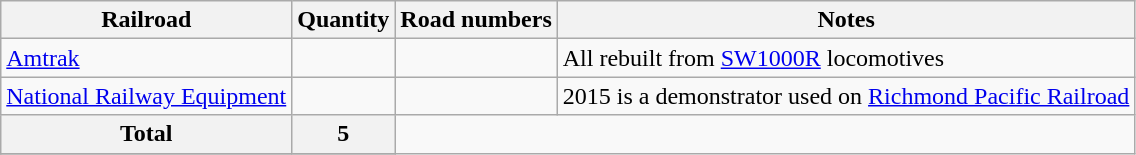<table class="wikitable">
<tr>
<th>Railroad</th>
<th>Quantity</th>
<th>Road numbers</th>
<th>Notes</th>
</tr>
<tr>
<td><a href='#'>Amtrak</a></td>
<td></td>
<td></td>
<td>All rebuilt from <a href='#'>SW1000R</a> locomotives</td>
</tr>
<tr>
<td><a href='#'>National Railway Equipment</a></td>
<td></td>
<td></td>
<td>2015 is a demonstrator used on <a href='#'>Richmond Pacific Railroad</a></td>
</tr>
<tr>
<th>Total</th>
<th>5</th>
</tr>
<tr>
</tr>
</table>
